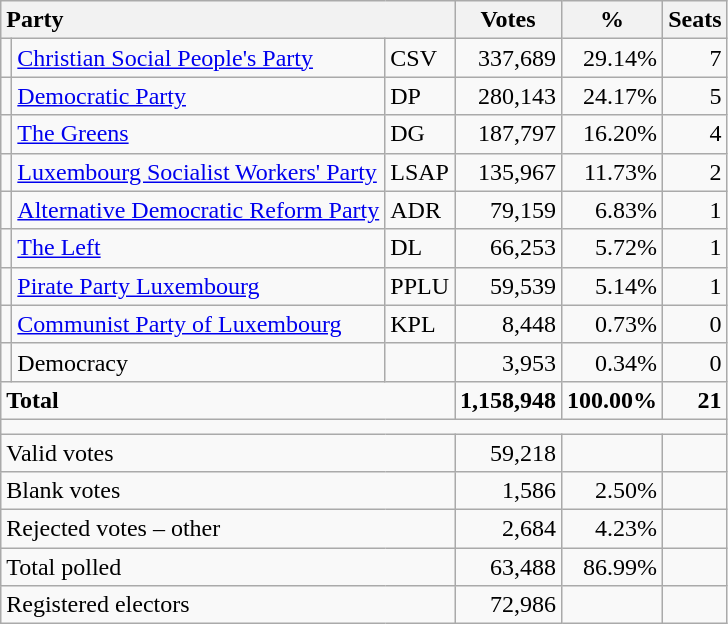<table class="wikitable" border="1" style="text-align:right;">
<tr>
<th style="text-align:left;" valign=bottom colspan=3>Party</th>
<th align=center valign=bottom width="50">Votes</th>
<th align=center valign=bottom width="50">%</th>
<th align=center>Seats</th>
</tr>
<tr>
<td></td>
<td align=left><a href='#'>Christian Social People's Party</a></td>
<td align=left>CSV</td>
<td>337,689</td>
<td>29.14%</td>
<td>7</td>
</tr>
<tr>
<td></td>
<td align=left><a href='#'>Democratic Party</a></td>
<td align=left>DP</td>
<td>280,143</td>
<td>24.17%</td>
<td>5</td>
</tr>
<tr>
<td></td>
<td align=left><a href='#'>The Greens</a></td>
<td align=left>DG</td>
<td>187,797</td>
<td>16.20%</td>
<td>4</td>
</tr>
<tr>
<td></td>
<td align=left><a href='#'>Luxembourg Socialist Workers' Party</a></td>
<td align=left>LSAP</td>
<td>135,967</td>
<td>11.73%</td>
<td>2</td>
</tr>
<tr>
<td></td>
<td align=left><a href='#'>Alternative Democratic Reform Party</a></td>
<td align=left>ADR</td>
<td>79,159</td>
<td>6.83%</td>
<td>1</td>
</tr>
<tr>
<td></td>
<td align=left><a href='#'>The Left</a></td>
<td align=left>DL</td>
<td>66,253</td>
<td>5.72%</td>
<td>1</td>
</tr>
<tr>
<td></td>
<td align=left><a href='#'>Pirate Party Luxembourg</a></td>
<td align=left>PPLU</td>
<td>59,539</td>
<td>5.14%</td>
<td>1</td>
</tr>
<tr>
<td></td>
<td align=left><a href='#'>Communist Party of Luxembourg</a></td>
<td align=left>KPL</td>
<td>8,448</td>
<td>0.73%</td>
<td>0</td>
</tr>
<tr>
<td></td>
<td align=left>Democracy</td>
<td align=left></td>
<td>3,953</td>
<td>0.34%</td>
<td>0</td>
</tr>
<tr style="font-weight:bold">
<td align=left colspan=3>Total</td>
<td>1,158,948</td>
<td>100.00%</td>
<td>21</td>
</tr>
<tr>
<td colspan=6 height="2"></td>
</tr>
<tr>
<td align=left colspan=3>Valid votes</td>
<td>59,218</td>
<td></td>
<td></td>
</tr>
<tr>
<td align=left colspan=3>Blank votes</td>
<td>1,586</td>
<td>2.50%</td>
<td></td>
</tr>
<tr>
<td align=left colspan=3>Rejected votes – other</td>
<td>2,684</td>
<td>4.23%</td>
<td></td>
</tr>
<tr>
<td align=left colspan=3>Total polled</td>
<td>63,488</td>
<td>86.99%</td>
<td></td>
</tr>
<tr>
<td align=left colspan=3>Registered electors</td>
<td>72,986</td>
<td></td>
<td></td>
</tr>
</table>
